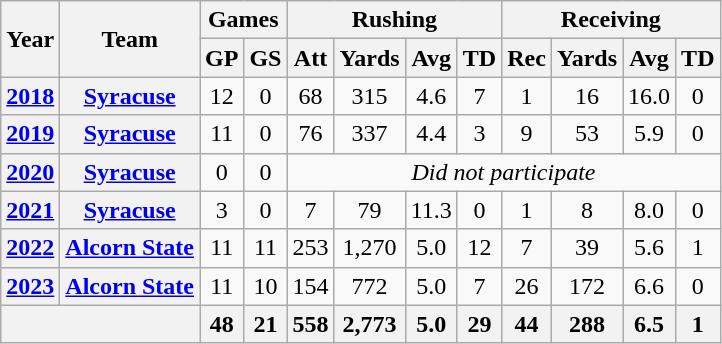<table class="wikitable" style="text-align:center">
<tr align=center>
<th rowspan="2">Year</th>
<th rowspan="2">Team</th>
<th colspan="2">Games</th>
<th colspan="4">Rushing</th>
<th colspan="4">Receiving</th>
</tr>
<tr>
<th>GP</th>
<th>GS</th>
<th>Att</th>
<th>Yards</th>
<th>Avg</th>
<th>TD</th>
<th>Rec</th>
<th>Yards</th>
<th>Avg</th>
<th>TD</th>
</tr>
<tr>
<th><a href='#'>2018</a></th>
<th><a href='#'>Syracuse</a></th>
<td>12</td>
<td>0</td>
<td>68</td>
<td>315</td>
<td>4.6</td>
<td>7</td>
<td>1</td>
<td>16</td>
<td>16.0</td>
<td>0</td>
</tr>
<tr>
<th><a href='#'>2019</a></th>
<th><a href='#'>Syracuse</a></th>
<td>11</td>
<td>0</td>
<td>76</td>
<td>337</td>
<td>4.4</td>
<td>3</td>
<td>9</td>
<td>53</td>
<td>5.9</td>
<td>0</td>
</tr>
<tr>
<th><a href='#'>2020</a></th>
<th><a href='#'>Syracuse</a></th>
<td>0</td>
<td>0</td>
<td colspan="8"><em>Did not participate</em></td>
</tr>
<tr>
<th><a href='#'>2021</a></th>
<th><a href='#'>Syracuse</a></th>
<td>3</td>
<td>0</td>
<td>7</td>
<td>79</td>
<td>11.3</td>
<td>0</td>
<td>1</td>
<td>8</td>
<td>8.0</td>
<td>0</td>
</tr>
<tr>
<th><a href='#'>2022</a></th>
<th><a href='#'>Alcorn State</a></th>
<td>11</td>
<td>11</td>
<td>253</td>
<td>1,270</td>
<td>5.0</td>
<td>12</td>
<td>7</td>
<td>39</td>
<td>5.6</td>
<td>1</td>
</tr>
<tr>
<th><a href='#'>2023</a></th>
<th><a href='#'>Alcorn State</a></th>
<td>11</td>
<td>10</td>
<td>154</td>
<td>772</td>
<td>5.0</td>
<td>7</td>
<td>26</td>
<td>172</td>
<td>6.6</td>
<td>0</td>
</tr>
<tr>
<th colspan="2"></th>
<th>48</th>
<th>21</th>
<th>558</th>
<th>2,773</th>
<th>5.0</th>
<th>29</th>
<th>44</th>
<th>288</th>
<th>6.5</th>
<th>1</th>
</tr>
</table>
